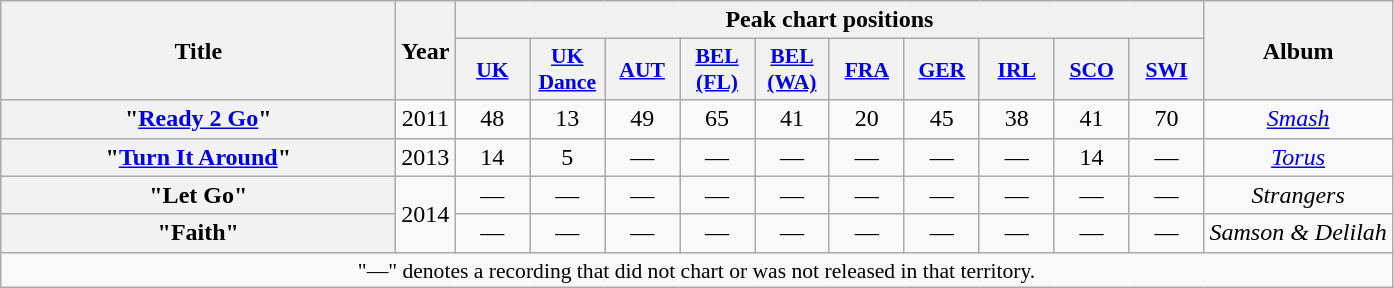<table class="wikitable plainrowheaders" style="text-align:center;">
<tr>
<th scope="col" rowspan="2" style="width:16em;">Title</th>
<th scope="col" rowspan="2" style="width:1em;">Year</th>
<th scope="col" colspan="10">Peak chart positions</th>
<th scope="col" rowspan="2">Album</th>
</tr>
<tr>
<th scope="col" style="width:3em;font-size:90%;"><a href='#'>UK</a><br></th>
<th scope="col" style="width:3em;font-size:90%;"><a href='#'>UK<br>Dance</a><br></th>
<th scope="col" style="width:3em;font-size:90%;"><a href='#'>AUT</a><br></th>
<th scope="col" style="width:3em;font-size:90%;"><a href='#'>BEL<br>(FL)</a><br></th>
<th scope="col" style="width:3em;font-size:90%;"><a href='#'>BEL<br>(WA)</a><br></th>
<th scope="col" style="width:3em;font-size:90%;"><a href='#'>FRA</a><br></th>
<th scope="col" style="width:3em;font-size:90%;"><a href='#'>GER</a><br></th>
<th scope="col" style="width:3em;font-size:90%;"><a href='#'>IRL</a><br></th>
<th scope="col" style="width:3em;font-size:90%;"><a href='#'>SCO</a><br></th>
<th scope="col" style="width:3em;font-size:90%;"><a href='#'>SWI</a><br></th>
</tr>
<tr>
<th scope="row">"<a href='#'>Ready 2 Go</a>"<br></th>
<td>2011</td>
<td>48</td>
<td>13</td>
<td>49</td>
<td>65</td>
<td>41</td>
<td>20</td>
<td>45</td>
<td>38</td>
<td>41</td>
<td>70</td>
<td><em><a href='#'>Smash</a></em></td>
</tr>
<tr>
<th scope="row">"<a href='#'>Turn It Around</a>"<br></th>
<td>2013</td>
<td>14</td>
<td>5</td>
<td>—</td>
<td>—</td>
<td>—</td>
<td>—</td>
<td>—</td>
<td>—</td>
<td>14</td>
<td>—</td>
<td><em><a href='#'>Torus</a></em></td>
</tr>
<tr>
<th scope="row">"Let Go"<br></th>
<td rowspan="2">2014</td>
<td>—</td>
<td>—</td>
<td>—</td>
<td>—</td>
<td>—</td>
<td>—</td>
<td>—</td>
<td>—</td>
<td>—</td>
<td>—</td>
<td><em>Strangers</em></td>
</tr>
<tr>
<th scope="row">"Faith"<br></th>
<td>—</td>
<td>—</td>
<td>—</td>
<td>—</td>
<td>—</td>
<td>—</td>
<td>—</td>
<td>—</td>
<td>—</td>
<td>—</td>
<td><em>Samson & Delilah</em></td>
</tr>
<tr>
<td colspan="14" style="font-size:90%">"—" denotes a recording that did not chart or was not released in that territory.</td>
</tr>
</table>
